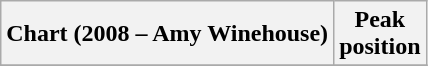<table class="wikitable">
<tr>
<th align="left">Chart (2008 – Amy Winehouse)</th>
<th align="left">Peak<br>position</th>
</tr>
<tr>
</tr>
</table>
